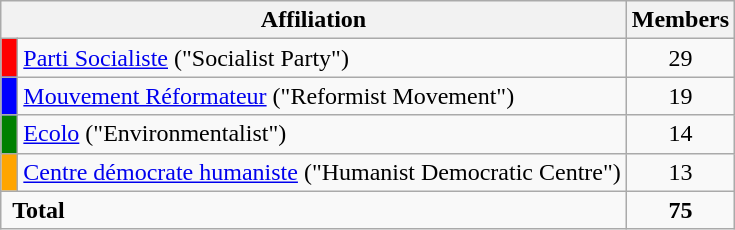<table class="wikitable">
<tr>
<th colspan="2">Affiliation</th>
<th>Members</th>
</tr>
<tr>
<td bgcolor="red"> </td>
<td><a href='#'>Parti Socialiste</a> ("Socialist Party")</td>
<td align="center">29</td>
</tr>
<tr>
<td bgcolor="blue"> </td>
<td><a href='#'>Mouvement Réformateur</a> ("Reformist Movement")</td>
<td align="center">19</td>
</tr>
<tr>
<td bgcolor="green"> </td>
<td><a href='#'>Ecolo</a> ("Environmentalist")</td>
<td align="center">14</td>
</tr>
<tr>
<td bgcolor="orange"> </td>
<td><a href='#'>Centre démocrate humaniste</a> ("Humanist Democratic Centre")</td>
<td align="center">13</td>
</tr>
<tr>
<td colspan=2 rowspan="1"> <strong>Total</strong><br></td>
<td align="center"><strong>75</strong></td>
</tr>
</table>
